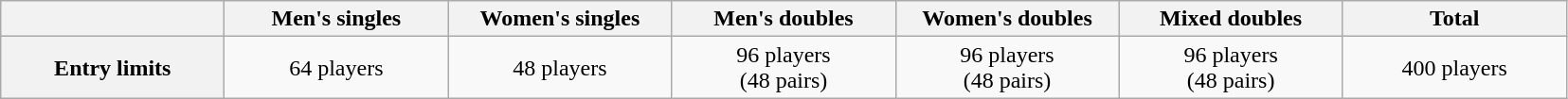<table class="wikitable" style="text-align:center">
<tr>
<th width="150"></th>
<th width="150">Men's singles</th>
<th width="150">Women's singles</th>
<th width="150">Men's doubles</th>
<th width="150">Women's doubles</th>
<th width="150">Mixed doubles</th>
<th width="150">Total</th>
</tr>
<tr>
<th>Entry limits</th>
<td>64 players</td>
<td>48 players</td>
<td>96 players <br> (48 pairs)</td>
<td>96 players <br> (48 pairs)</td>
<td>96 players <br> (48 pairs)</td>
<td>400 players</td>
</tr>
</table>
